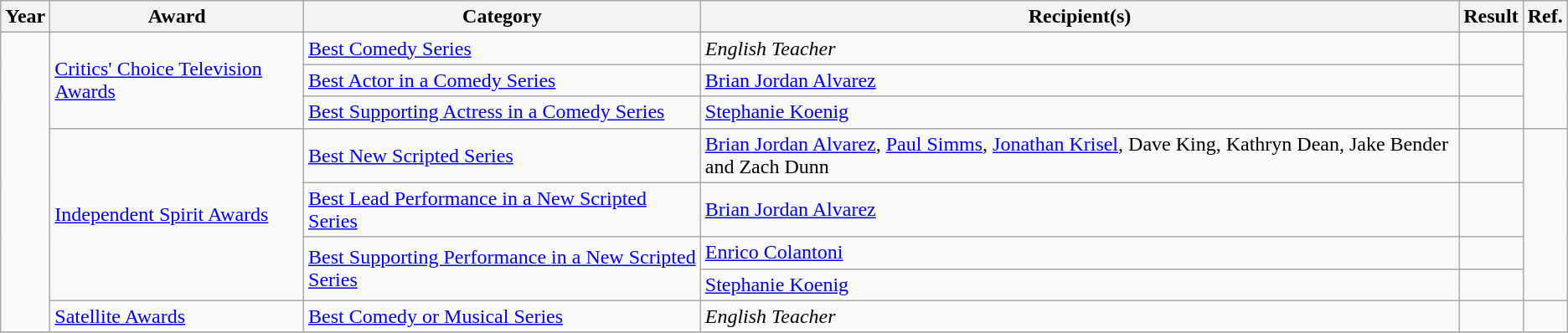<table class="wikitable">
<tr>
<th>Year</th>
<th>Award</th>
<th>Category</th>
<th>Recipient(s)</th>
<th>Result</th>
<th>Ref.</th>
</tr>
<tr>
<td rowspan="8"></td>
<td rowspan="3"><a href='#'>Critics' Choice Television Awards</a></td>
<td><a href='#'>Best Comedy Series</a></td>
<td><em>English Teacher</em></td>
<td></td>
<td align="center" rowspan="3"></td>
</tr>
<tr>
<td><a href='#'>Best Actor in a Comedy Series</a></td>
<td><a href='#'>Brian Jordan Alvarez</a></td>
<td></td>
</tr>
<tr>
<td><a href='#'>Best Supporting Actress in a Comedy Series</a></td>
<td><a href='#'>Stephanie Koenig</a></td>
<td></td>
</tr>
<tr>
<td rowspan="4"><a href='#'>Independent Spirit Awards</a></td>
<td><a href='#'>Best New Scripted Series</a></td>
<td><a href='#'>Brian Jordan Alvarez</a>, <a href='#'>Paul Simms</a>, <a href='#'>Jonathan Krisel</a>, Dave King, Kathryn Dean, Jake Bender and Zach Dunn</td>
<td></td>
<td rowspan="4" align="center"></td>
</tr>
<tr>
<td><a href='#'>Best Lead Performance in a New Scripted Series</a></td>
<td><a href='#'>Brian Jordan Alvarez</a></td>
<td></td>
</tr>
<tr>
<td rowspan="2"><a href='#'>Best Supporting Performance in a New Scripted Series</a></td>
<td><a href='#'>Enrico Colantoni</a></td>
<td></td>
</tr>
<tr>
<td><a href='#'>Stephanie Koenig</a></td>
<td></td>
</tr>
<tr>
<td><a href='#'>Satellite Awards</a></td>
<td><a href='#'>Best Comedy or Musical Series</a></td>
<td><em>English Teacher</em></td>
<td></td>
<td align="center" rowspan="1"></td>
</tr>
<tr>
</tr>
</table>
